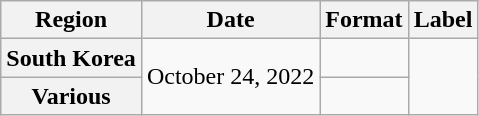<table class="wikitable plainrowheaders" style="text-align:center">
<tr>
<th>Region</th>
<th>Date</th>
<th>Format</th>
<th>Label</th>
</tr>
<tr>
<th scope="row">South Korea</th>
<td rowspan="2">October 24, 2022</td>
<td></td>
<td rowspan="2"></td>
</tr>
<tr>
<th scope="row">Various</th>
<td></td>
</tr>
</table>
